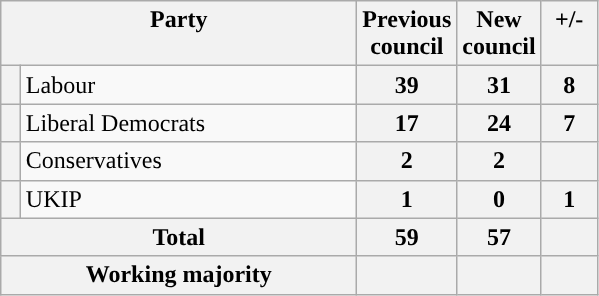<table class="wikitable">
<tr>
<th valign=top colspan="2" style="width: 230px">Party</th>
<th valign=top style="width: 30px">Previous council</th>
<th valign=top style="width: 30px">New council</th>
<th valign=top style="width: 30px">+/-</th>
</tr>
<tr>
<th style="background-color: "></th>
<td>Labour</td>
<th align=center>39</th>
<th align=center>31</th>
<th align=center>8</th>
</tr>
<tr>
<th style="background-color: "></th>
<td>Liberal Democrats</td>
<th align=center>17</th>
<th align=center>24</th>
<th align=center>7</th>
</tr>
<tr>
<th style="background-color: "></th>
<td>Conservatives</td>
<th align=center>2</th>
<th align=center>2</th>
<th align=center></th>
</tr>
<tr>
<th style="background-color: "></th>
<td>UKIP</td>
<th align=center>1</th>
<th align=center>0</th>
<th align=center>1</th>
</tr>
<tr>
<th colspan=2>Total</th>
<th style="text-align: center">59</th>
<th style="text-align: center">57</th>
<th></th>
</tr>
<tr>
<th colspan=2>Working majority</th>
<th></th>
<th></th>
<th></th>
</tr>
</table>
